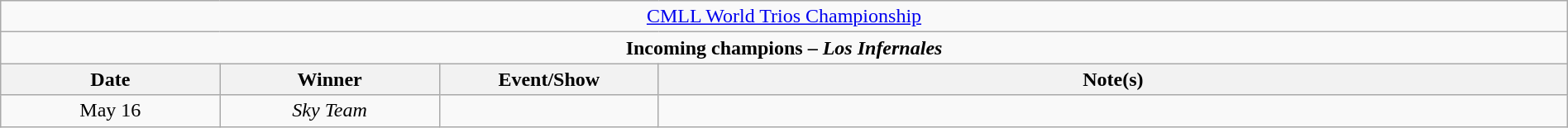<table class="wikitable" style="text-align:center; width:100%;">
<tr>
<td colspan="4" style="text-align: center;"><a href='#'>CMLL World Trios Championship</a></td>
</tr>
<tr>
<td colspan="4" style="text-align: center;"><strong>Incoming champions – <em>Los Infernales</em> </strong></td>
</tr>
<tr>
<th width=14%>Date</th>
<th width=14%>Winner</th>
<th width=14%>Event/Show</th>
<th width=58%>Note(s)</th>
</tr>
<tr>
<td>May 16</td>
<td><em>Sky Team</em> </td>
<td></td>
</tr>
</table>
